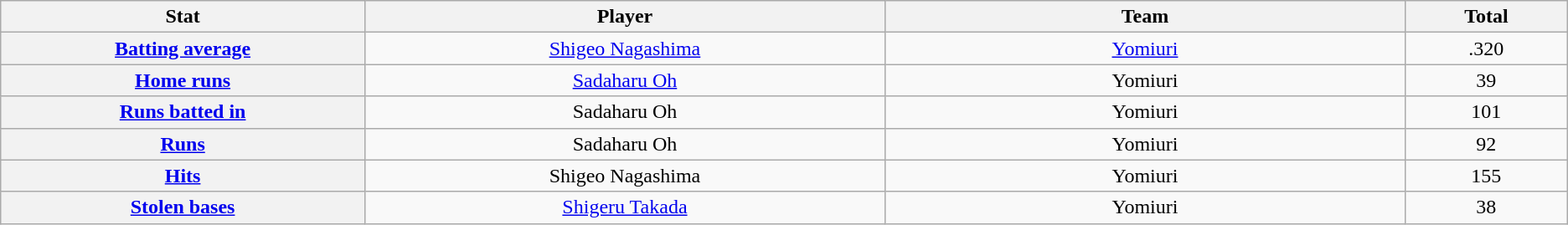<table class="wikitable" style="text-align:center;">
<tr>
<th scope="col" width="7%">Stat</th>
<th scope="col" width="10%">Player</th>
<th scope="col" width="10%">Team</th>
<th scope="col" width="3%">Total</th>
</tr>
<tr>
<th scope="row" style="text-align:center;"><a href='#'>Batting average</a></th>
<td><a href='#'>Shigeo Nagashima</a></td>
<td><a href='#'>Yomiuri</a></td>
<td>.320</td>
</tr>
<tr>
<th scope="row" style="text-align:center;"><a href='#'>Home runs</a></th>
<td><a href='#'>Sadaharu Oh</a></td>
<td>Yomiuri</td>
<td>39</td>
</tr>
<tr>
<th scope="row" style="text-align:center;"><a href='#'>Runs batted in</a></th>
<td>Sadaharu Oh</td>
<td>Yomiuri</td>
<td>101</td>
</tr>
<tr>
<th scope="row" style="text-align:center;"><a href='#'>Runs</a></th>
<td>Sadaharu Oh</td>
<td>Yomiuri</td>
<td>92</td>
</tr>
<tr>
<th scope="row" style="text-align:center;"><a href='#'>Hits</a></th>
<td>Shigeo Nagashima</td>
<td>Yomiuri</td>
<td>155</td>
</tr>
<tr>
<th scope="row" style="text-align:center;"><a href='#'>Stolen bases</a></th>
<td><a href='#'>Shigeru Takada</a></td>
<td>Yomiuri</td>
<td>38</td>
</tr>
</table>
